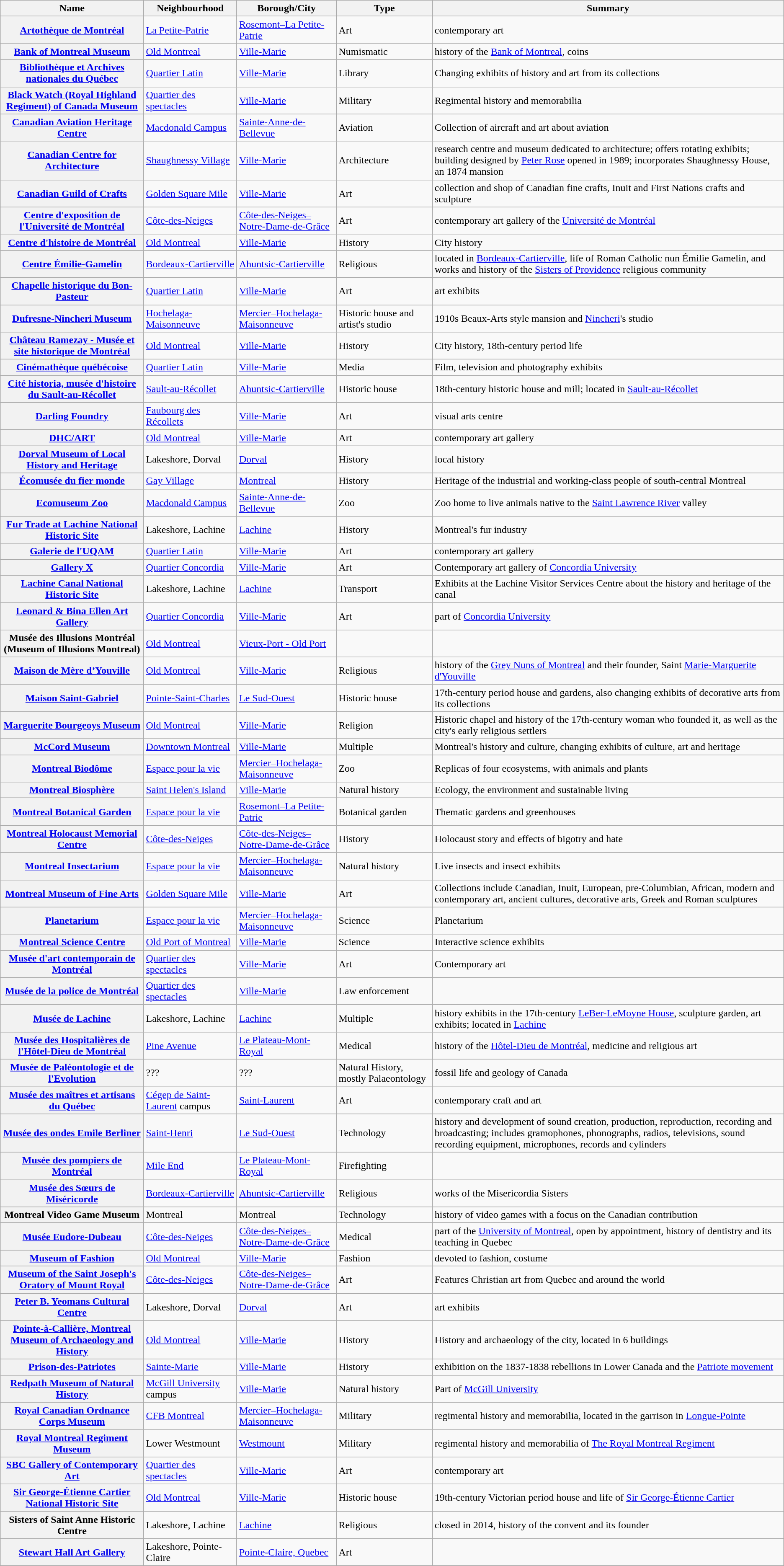<table class="wikitable sortable">
<tr>
<th>Name</th>
<th>Neighbourhood</th>
<th>Borough/City</th>
<th>Type</th>
<th>Summary</th>
</tr>
<tr>
<th><a href='#'>Artothèque de Montréal</a></th>
<td><a href='#'>La Petite-Patrie</a></td>
<td><a href='#'>Rosemont–La Petite-Patrie</a></td>
<td>Art</td>
<td>contemporary art</td>
</tr>
<tr>
<th><a href='#'>Bank of Montreal Museum</a></th>
<td><a href='#'>Old Montreal</a></td>
<td><a href='#'>Ville-Marie</a></td>
<td>Numismatic</td>
<td>history of the <a href='#'>Bank of Montreal</a>, coins</td>
</tr>
<tr>
<th><a href='#'>Bibliothèque et Archives nationales du Québec</a></th>
<td><a href='#'>Quartier Latin</a></td>
<td><a href='#'>Ville-Marie</a></td>
<td>Library</td>
<td>Changing exhibits of history and art from its collections</td>
</tr>
<tr>
<th><a href='#'>Black Watch (Royal Highland Regiment) of Canada Museum</a></th>
<td><a href='#'>Quartier des spectacles</a></td>
<td><a href='#'>Ville-Marie</a></td>
<td>Military</td>
<td>Regimental history and memorabilia</td>
</tr>
<tr>
<th><a href='#'>Canadian Aviation Heritage Centre</a></th>
<td><a href='#'>Macdonald Campus</a></td>
<td><a href='#'>Sainte-Anne-de-Bellevue</a></td>
<td>Aviation</td>
<td>Collection of aircraft and art about aviation</td>
</tr>
<tr>
<th><a href='#'>Canadian Centre for Architecture</a></th>
<td><a href='#'>Shaughnessy Village</a></td>
<td><a href='#'>Ville-Marie</a></td>
<td>Architecture</td>
<td>research centre and museum dedicated to architecture; offers rotating exhibits; building designed by <a href='#'>Peter Rose</a> opened in 1989; incorporates Shaughnessy House, an 1874 mansion</td>
</tr>
<tr>
<th><a href='#'>Canadian Guild of Crafts</a></th>
<td><a href='#'>Golden Square Mile</a></td>
<td><a href='#'>Ville-Marie</a></td>
<td>Art</td>
<td>collection and shop of Canadian fine crafts, Inuit and First Nations crafts and sculpture</td>
</tr>
<tr>
<th><a href='#'>Centre d'exposition de l'Université de Montréal</a></th>
<td><a href='#'>Côte-des-Neiges</a></td>
<td><a href='#'>Côte-des-Neiges–Notre-Dame-de-Grâce</a></td>
<td>Art</td>
<td>contemporary art gallery of the <a href='#'>Université de Montréal</a></td>
</tr>
<tr>
<th><a href='#'>Centre d'histoire de Montréal</a></th>
<td><a href='#'>Old Montreal</a></td>
<td><a href='#'>Ville-Marie</a></td>
<td>History</td>
<td>City history</td>
</tr>
<tr>
<th><a href='#'>Centre Émilie-Gamelin</a></th>
<td><a href='#'>Bordeaux-Cartierville</a></td>
<td><a href='#'>Ahuntsic-Cartierville</a></td>
<td>Religious</td>
<td>located in <a href='#'>Bordeaux-Cartierville</a>, life of Roman Catholic nun Émilie Gamelin, and works and history of the <a href='#'>Sisters of Providence</a> religious community</td>
</tr>
<tr>
<th><a href='#'>Chapelle historique du Bon-Pasteur</a></th>
<td><a href='#'>Quartier Latin</a></td>
<td><a href='#'>Ville-Marie</a></td>
<td>Art</td>
<td>art exhibits</td>
</tr>
<tr>
<th><a href='#'>Dufresne-Nincheri Museum</a></th>
<td><a href='#'>Hochelaga-Maisonneuve</a></td>
<td><a href='#'>Mercier–Hochelaga-Maisonneuve</a></td>
<td>Historic house and artist's studio</td>
<td>1910s Beaux-Arts style mansion and <a href='#'>Nincheri</a>'s studio</td>
</tr>
<tr>
<th><a href='#'>Château Ramezay - Musée et site historique de Montréal</a></th>
<td><a href='#'>Old Montreal</a></td>
<td><a href='#'>Ville-Marie</a></td>
<td>History</td>
<td>City history, 18th-century period life</td>
</tr>
<tr>
<th><a href='#'>Cinémathèque québécoise</a></th>
<td><a href='#'>Quartier Latin</a></td>
<td><a href='#'>Ville-Marie</a></td>
<td>Media</td>
<td>Film, television and photography exhibits</td>
</tr>
<tr>
<th><a href='#'>Cité historia, musée d'histoire du Sault-au-Récollet</a></th>
<td><a href='#'>Sault-au-Récollet</a></td>
<td><a href='#'>Ahuntsic-Cartierville</a></td>
<td>Historic house</td>
<td>18th-century historic house and mill; located in <a href='#'>Sault-au-Récollet</a></td>
</tr>
<tr>
<th><a href='#'>Darling Foundry</a></th>
<td><a href='#'>Faubourg des Récollets</a></td>
<td><a href='#'>Ville-Marie</a></td>
<td>Art</td>
<td>visual arts centre</td>
</tr>
<tr>
<th><a href='#'>DHC/ART</a></th>
<td><a href='#'>Old Montreal</a></td>
<td><a href='#'>Ville-Marie</a></td>
<td>Art</td>
<td>contemporary art gallery</td>
</tr>
<tr>
<th><a href='#'>Dorval Museum of Local History and Heritage</a></th>
<td>Lakeshore, Dorval</td>
<td><a href='#'>Dorval</a></td>
<td>History</td>
<td>local history</td>
</tr>
<tr>
<th><a href='#'>Écomusée du fier monde</a></th>
<td><a href='#'>Gay Village</a></td>
<td><a href='#'>Montreal</a></td>
<td>History</td>
<td>Heritage of the industrial and working-class people of south-central Montreal</td>
</tr>
<tr>
<th><a href='#'>Ecomuseum Zoo</a></th>
<td><a href='#'>Macdonald Campus</a></td>
<td><a href='#'>Sainte-Anne-de-Bellevue</a></td>
<td>Zoo</td>
<td>Zoo home to live animals native to the <a href='#'>Saint Lawrence River</a> valley</td>
</tr>
<tr>
<th><a href='#'>Fur Trade at Lachine National Historic Site</a></th>
<td>Lakeshore, Lachine</td>
<td><a href='#'>Lachine</a></td>
<td>History</td>
<td>Montreal's fur industry</td>
</tr>
<tr>
<th><a href='#'>Galerie de l'UQAM</a></th>
<td><a href='#'>Quartier Latin</a></td>
<td><a href='#'>Ville-Marie</a></td>
<td>Art</td>
<td>contemporary art gallery</td>
</tr>
<tr>
<th><a href='#'>Gallery X</a></th>
<td><a href='#'>Quartier Concordia</a></td>
<td><a href='#'>Ville-Marie</a></td>
<td>Art</td>
<td>Contemporary art gallery of <a href='#'>Concordia University</a></td>
</tr>
<tr>
<th><a href='#'>Lachine Canal National Historic Site</a></th>
<td>Lakeshore, Lachine</td>
<td><a href='#'>Lachine</a></td>
<td>Transport</td>
<td>Exhibits at the Lachine Visitor Services Centre about the history and heritage of the canal</td>
</tr>
<tr>
<th><a href='#'>Leonard & Bina Ellen Art Gallery</a></th>
<td><a href='#'>Quartier Concordia</a></td>
<td><a href='#'>Ville-Marie</a></td>
<td>Art</td>
<td>part of <a href='#'>Concordia University</a></td>
</tr>
<tr>
<th>Musée des Illusions Montréal (Museum of Illusions Montreal)</th>
<td><a href='#'>Old Montreal</a></td>
<td><a href='#'>Vieux-Port - Old Port</a></td>
<td></td>
<td></td>
</tr>
<tr>
<th><a href='#'>Maison de Mère d’Youville</a></th>
<td><a href='#'>Old Montreal</a></td>
<td><a href='#'>Ville-Marie</a></td>
<td>Religious</td>
<td>history of the <a href='#'>Grey Nuns of Montreal</a> and their founder, Saint <a href='#'>Marie-Marguerite d'Youville</a></td>
</tr>
<tr>
<th><a href='#'>Maison Saint-Gabriel</a></th>
<td><a href='#'>Pointe-Saint-Charles</a></td>
<td><a href='#'>Le Sud-Ouest</a></td>
<td>Historic house</td>
<td>17th-century period house and gardens, also changing exhibits of decorative arts from its collections</td>
</tr>
<tr>
<th><a href='#'>Marguerite Bourgeoys Museum</a></th>
<td><a href='#'>Old Montreal</a></td>
<td><a href='#'>Ville-Marie</a></td>
<td>Religion</td>
<td>Historic chapel and history of the 17th-century woman who founded it, as well as the city's early religious settlers</td>
</tr>
<tr>
<th><a href='#'>McCord Museum</a></th>
<td><a href='#'>Downtown Montreal</a></td>
<td><a href='#'>Ville-Marie</a></td>
<td>Multiple</td>
<td>Montreal's history and culture, changing exhibits of culture, art and heritage</td>
</tr>
<tr>
<th><a href='#'>Montreal Biodôme</a></th>
<td><a href='#'>Espace pour la vie</a></td>
<td><a href='#'>Mercier–Hochelaga-Maisonneuve</a></td>
<td>Zoo</td>
<td>Replicas of four ecosystems, with animals and plants</td>
</tr>
<tr>
<th><a href='#'>Montreal Biosphère</a></th>
<td><a href='#'>Saint Helen's Island</a></td>
<td><a href='#'>Ville-Marie</a></td>
<td>Natural history</td>
<td>Ecology, the environment and sustainable living</td>
</tr>
<tr>
<th><a href='#'>Montreal Botanical Garden</a></th>
<td><a href='#'>Espace pour la vie</a></td>
<td><a href='#'>Rosemont–La Petite-Patrie</a></td>
<td>Botanical garden</td>
<td>Thematic gardens and greenhouses</td>
</tr>
<tr>
<th><a href='#'>Montreal Holocaust Memorial Centre</a></th>
<td><a href='#'>Côte-des-Neiges</a></td>
<td><a href='#'>Côte-des-Neiges–Notre-Dame-de-Grâce</a></td>
<td>History</td>
<td>Holocaust story and effects of bigotry and hate</td>
</tr>
<tr>
<th><a href='#'>Montreal Insectarium</a></th>
<td><a href='#'>Espace pour la vie</a></td>
<td><a href='#'>Mercier–Hochelaga-Maisonneuve</a></td>
<td>Natural history</td>
<td>Live insects and insect exhibits</td>
</tr>
<tr>
<th><a href='#'>Montreal Museum of Fine Arts</a></th>
<td><a href='#'>Golden Square Mile</a></td>
<td><a href='#'>Ville-Marie</a></td>
<td>Art</td>
<td>Collections include Canadian, Inuit, European, pre-Columbian, African, modern and contemporary art, ancient cultures, decorative arts, Greek and Roman sculptures</td>
</tr>
<tr>
<th><a href='#'>Planetarium</a></th>
<td><a href='#'>Espace pour la vie</a></td>
<td><a href='#'>Mercier–Hochelaga-Maisonneuve</a></td>
<td>Science</td>
<td>Planetarium</td>
</tr>
<tr>
<th><a href='#'>Montreal Science Centre</a></th>
<td><a href='#'>Old Port of Montreal</a></td>
<td><a href='#'>Ville-Marie</a></td>
<td>Science</td>
<td>Interactive science exhibits</td>
</tr>
<tr>
<th><a href='#'>Musée d'art contemporain de Montréal</a></th>
<td><a href='#'>Quartier des spectacles</a></td>
<td><a href='#'>Ville-Marie</a></td>
<td>Art</td>
<td>Contemporary art</td>
</tr>
<tr>
<th><a href='#'>Musée de la police de Montréal</a></th>
<td><a href='#'>Quartier des spectacles</a></td>
<td><a href='#'>Ville-Marie</a></td>
<td>Law enforcement</td>
<td></td>
</tr>
<tr>
<th><a href='#'>Musée de Lachine</a></th>
<td>Lakeshore, Lachine</td>
<td><a href='#'>Lachine</a></td>
<td>Multiple</td>
<td>history exhibits in the 17th-century <a href='#'>LeBer-LeMoyne House</a>, sculpture garden, art exhibits; located in <a href='#'>Lachine</a></td>
</tr>
<tr>
<th><a href='#'>Musée des Hospitalières de l'Hôtel-Dieu de Montréal</a></th>
<td><a href='#'>Pine Avenue</a></td>
<td><a href='#'>Le Plateau-Mont-Royal</a></td>
<td>Medical</td>
<td>history of the <a href='#'>Hôtel-Dieu de Montréal</a>, medicine and religious art</td>
</tr>
<tr>
<th><a href='#'>Musée de Paléontologie et de l'Evolution</a></th>
<td>???</td>
<td>???</td>
<td>Natural History, mostly Palaeontology</td>
<td>fossil life and geology of Canada</td>
</tr>
<tr>
<th><a href='#'>Musée des maîtres et artisans du Québec</a></th>
<td><a href='#'>Cégep de Saint-Laurent</a> campus</td>
<td><a href='#'>Saint-Laurent</a></td>
<td>Art</td>
<td>contemporary craft and art</td>
</tr>
<tr>
<th><a href='#'>Musée des ondes Emile Berliner</a></th>
<td><a href='#'>Saint-Henri</a></td>
<td><a href='#'>Le Sud-Ouest</a></td>
<td>Technology</td>
<td>history and development of sound creation, production, reproduction, recording and broadcasting; includes gramophones, phonographs, radios, televisions, sound recording equipment, microphones, records and cylinders</td>
</tr>
<tr>
<th><a href='#'>Musée des pompiers de Montréal</a></th>
<td><a href='#'>Mile End</a></td>
<td><a href='#'>Le Plateau-Mont-Royal</a></td>
<td>Firefighting</td>
<td></td>
</tr>
<tr>
<th><a href='#'>Musée des Sœurs de Miséricorde</a></th>
<td><a href='#'>Bordeaux-Cartierville</a></td>
<td><a href='#'>Ahuntsic-Cartierville</a></td>
<td>Religious</td>
<td>works of the Misericordia Sisters</td>
</tr>
<tr>
<th>Montreal Video Game Museum</th>
<td>Montreal</td>
<td>Montreal</td>
<td>Technology</td>
<td>history of video games with a focus on the Canadian contribution</td>
</tr>
<tr>
<th><a href='#'>Musée Eudore-Dubeau</a></th>
<td><a href='#'>Côte-des-Neiges</a></td>
<td><a href='#'>Côte-des-Neiges–Notre-Dame-de-Grâce</a></td>
<td>Medical</td>
<td>part of the <a href='#'>University of Montreal</a>, open by appointment, history of dentistry and its teaching in Quebec</td>
</tr>
<tr>
<th><a href='#'>Museum of Fashion</a></th>
<td><a href='#'>Old Montreal</a></td>
<td><a href='#'>Ville-Marie</a></td>
<td>Fashion</td>
<td>devoted to fashion, costume</td>
</tr>
<tr>
<th><a href='#'>Museum of the Saint Joseph's Oratory of Mount Royal</a></th>
<td><a href='#'>Côte-des-Neiges</a></td>
<td><a href='#'>Côte-des-Neiges–Notre-Dame-de-Grâce</a></td>
<td>Art</td>
<td>Features Christian art from Quebec and around the world</td>
</tr>
<tr>
<th><a href='#'>Peter B. Yeomans Cultural Centre</a></th>
<td>Lakeshore, Dorval</td>
<td><a href='#'>Dorval</a></td>
<td>Art</td>
<td>art exhibits</td>
</tr>
<tr>
<th><a href='#'>Pointe-à-Callière, Montreal Museum of Archaeology and History</a></th>
<td><a href='#'>Old Montreal</a></td>
<td><a href='#'>Ville-Marie</a></td>
<td>History</td>
<td>History and archaeology of the city, located in 6 buildings</td>
</tr>
<tr>
<th><a href='#'>Prison-des-Patriotes</a></th>
<td><a href='#'>Sainte-Marie</a></td>
<td><a href='#'>Ville-Marie</a></td>
<td>History</td>
<td>exhibition on the 1837-1838 rebellions in Lower Canada and the <a href='#'>Patriote movement</a></td>
</tr>
<tr>
<th><a href='#'>Redpath Museum of Natural History</a></th>
<td><a href='#'>McGill University</a> campus</td>
<td><a href='#'>Ville-Marie</a></td>
<td>Natural history</td>
<td>Part of <a href='#'>McGill University</a></td>
</tr>
<tr>
<th><a href='#'>Royal Canadian Ordnance Corps Museum</a></th>
<td><a href='#'>CFB Montreal</a></td>
<td><a href='#'>Mercier–Hochelaga-Maisonneuve</a></td>
<td>Military</td>
<td>regimental history and memorabilia, located in the garrison in <a href='#'>Longue-Pointe</a></td>
</tr>
<tr>
<th><a href='#'>Royal Montreal Regiment Museum</a></th>
<td>Lower Westmount</td>
<td><a href='#'>Westmount</a></td>
<td>Military</td>
<td>regimental history and memorabilia of <a href='#'>The Royal Montreal Regiment</a></td>
</tr>
<tr>
<th><a href='#'>SBC Gallery of Contemporary Art</a></th>
<td><a href='#'>Quartier des spectacles</a></td>
<td><a href='#'>Ville-Marie</a></td>
<td>Art</td>
<td>contemporary art</td>
</tr>
<tr>
<th><a href='#'>Sir George-Étienne Cartier National Historic Site</a></th>
<td><a href='#'>Old Montreal</a></td>
<td><a href='#'>Ville-Marie</a></td>
<td>Historic house</td>
<td>19th-century Victorian period house and life of <a href='#'>Sir George-Étienne Cartier</a></td>
</tr>
<tr>
<th>Sisters of Saint Anne Historic Centre</th>
<td>Lakeshore, Lachine</td>
<td><a href='#'>Lachine</a></td>
<td>Religious</td>
<td>closed in 2014, history of the convent and its founder</td>
</tr>
<tr>
<th><a href='#'>Stewart Hall Art Gallery</a></th>
<td>Lakeshore, Pointe-Claire</td>
<td><a href='#'>Pointe-Claire, Quebec</a></td>
<td>Art</td>
<td></td>
</tr>
<tr>
</tr>
</table>
